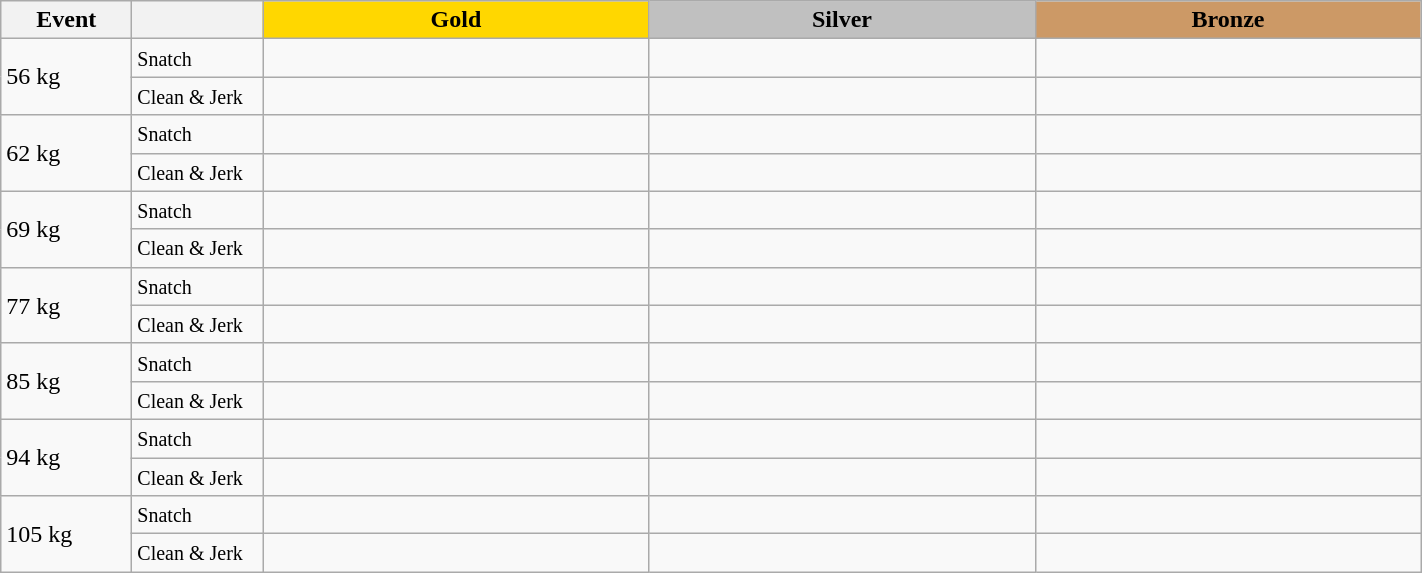<table class="wikitable">
<tr>
<th width=80>Event</th>
<th width=80></th>
<td bgcolor=gold align="center" colspan=1 width=250><strong>Gold</strong></td>
<td bgcolor=silver align="center" colspan=1 width=250><strong>Silver</strong></td>
<td bgcolor=#cc9966 colspan=1 align="center" width=250><strong>Bronze</strong></td>
</tr>
<tr>
<td rowspan=2>56 kg<br></td>
<td><small>Snatch</small></td>
<td></td>
<td></td>
<td></td>
</tr>
<tr>
<td><small>Clean & Jerk</small></td>
<td></td>
<td></td>
<td></td>
</tr>
<tr>
<td rowspan=2>62 kg<br></td>
<td><small>Snatch</small></td>
<td></td>
<td></td>
<td></td>
</tr>
<tr>
<td><small>Clean & Jerk</small></td>
<td></td>
<td></td>
<td></td>
</tr>
<tr>
<td rowspan=2>69 kg<br></td>
<td><small>Snatch</small></td>
<td></td>
<td></td>
<td></td>
</tr>
<tr>
<td><small>Clean & Jerk</small></td>
<td></td>
<td></td>
<td></td>
</tr>
<tr>
<td rowspan=2>77 kg<br></td>
<td><small>Snatch</small></td>
<td></td>
<td></td>
<td></td>
</tr>
<tr>
<td><small>Clean & Jerk</small></td>
<td></td>
<td></td>
<td></td>
</tr>
<tr>
<td rowspan=2>85 kg<br></td>
<td><small>Snatch</small></td>
<td></td>
<td></td>
<td></td>
</tr>
<tr>
<td><small>Clean & Jerk</small></td>
<td></td>
<td></td>
<td></td>
</tr>
<tr>
<td rowspan=2>94 kg<br></td>
<td><small>Snatch</small></td>
<td></td>
<td></td>
<td></td>
</tr>
<tr>
<td><small>Clean & Jerk</small></td>
<td></td>
<td></td>
<td></td>
</tr>
<tr>
<td rowspan=2>105 kg<br></td>
<td><small>Snatch</small></td>
<td></td>
<td></td>
<td></td>
</tr>
<tr>
<td><small>Clean & Jerk</small></td>
<td></td>
<td></td>
<td></td>
</tr>
</table>
